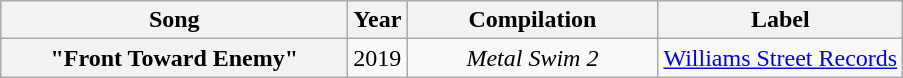<table class="wikitable plainrowheaders" style="text-align:center;">
<tr>
<th scope="col" style="width:14em;">Song</th>
<th scope="col">Year</th>
<th scope="col" style="width:10em;">Compilation</th>
<th scope="col">Label</th>
</tr>
<tr>
<th scope="row">"Front Toward Enemy"</th>
<td>2019</td>
<td><em>Metal Swim 2</em></td>
<td><a href='#'>Williams Street Records</a></td>
</tr>
</table>
